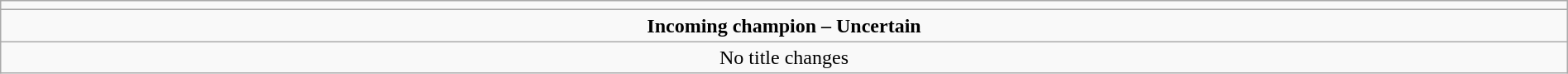<table class="wikitable" style="text-align:center; width:100%;">
<tr>
<td colspan=5></td>
</tr>
<tr>
<td colspan=5><strong>Incoming champion – Uncertain</strong></td>
</tr>
<tr>
<td colspan="5">No title changes</td>
</tr>
</table>
